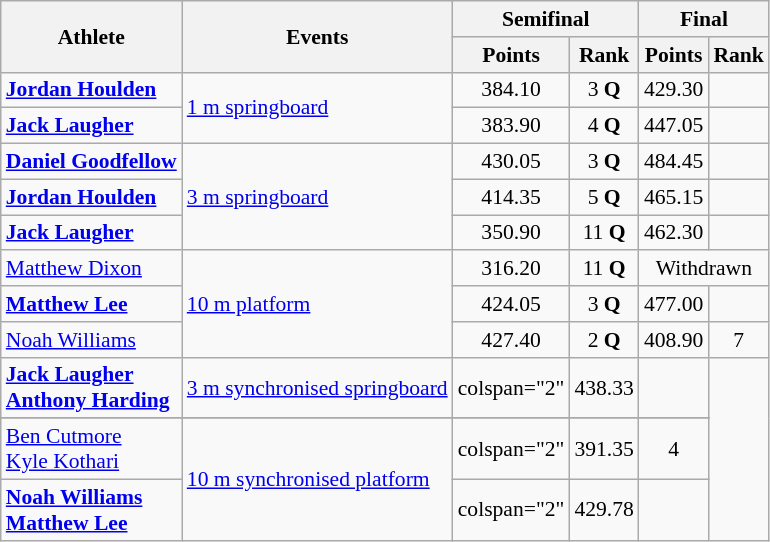<table class=wikitable style="font-size:90%">
<tr>
<th rowspan="2">Athlete</th>
<th rowspan="2">Events</th>
<th colspan="2">Semifinal</th>
<th colspan="2">Final</th>
</tr>
<tr>
<th>Points</th>
<th>Rank</th>
<th>Points</th>
<th>Rank</th>
</tr>
<tr align=center>
<td align=left><strong><a href='#'>Jordan Houlden</a></strong></td>
<td align=left rowspan=2><a href='#'>1 m springboard</a></td>
<td>384.10</td>
<td>3 <strong>Q</strong></td>
<td>429.30</td>
<td></td>
</tr>
<tr align=center>
<td align=left><strong><a href='#'>Jack Laugher</a></strong></td>
<td>383.90</td>
<td>4 <strong>Q</strong></td>
<td>447.05</td>
<td></td>
</tr>
<tr align=center>
<td align=left><strong><a href='#'>Daniel Goodfellow</a></strong></td>
<td align=left rowspan=3><a href='#'>3 m springboard</a></td>
<td>430.05</td>
<td>3 <strong>Q</strong></td>
<td>484.45</td>
<td></td>
</tr>
<tr align=center>
<td align=left><strong><a href='#'>Jordan Houlden</a></strong></td>
<td>414.35</td>
<td>5 <strong>Q</strong></td>
<td>465.15</td>
<td></td>
</tr>
<tr align=center>
<td align=left><strong><a href='#'>Jack Laugher</a></strong></td>
<td>350.90</td>
<td>11 <strong>Q</strong></td>
<td>462.30</td>
<td></td>
</tr>
<tr align=center>
<td align=left><a href='#'>Matthew Dixon</a></td>
<td align=left rowspan=3><a href='#'>10 m platform</a></td>
<td>316.20</td>
<td>11 <strong>Q</strong></td>
<td colspan=2>Withdrawn</td>
</tr>
<tr align=center>
<td align=left><strong><a href='#'>Matthew Lee</a></strong></td>
<td>424.05</td>
<td>3 <strong>Q</strong></td>
<td>477.00</td>
<td></td>
</tr>
<tr align=center>
<td align=left><a href='#'>Noah Williams</a></td>
<td>427.40</td>
<td>2 <strong>Q</strong></td>
<td>408.90</td>
<td>7</td>
</tr>
<tr align=center>
<td align=left><strong><a href='#'>Jack Laugher</a></strong><br><strong><a href='#'>Anthony Harding</a></strong></td>
<td align=left><a href='#'>3 m synchronised springboard</a></td>
<td>colspan="2" </td>
<td>438.33</td>
<td></td>
</tr>
<tr align=center>
</tr>
<tr align=center>
<td align=left><a href='#'>Ben Cutmore</a><br><a href='#'>Kyle Kothari</a></td>
<td align=left rowspan=2><a href='#'>10 m synchronised platform</a></td>
<td>colspan="2" </td>
<td>391.35</td>
<td>4</td>
</tr>
<tr align=center>
<td align=left><strong><a href='#'>Noah Williams</a></strong><br><strong><a href='#'>Matthew Lee</a></strong></td>
<td>colspan="2" </td>
<td>429.78</td>
<td></td>
</tr>
</table>
